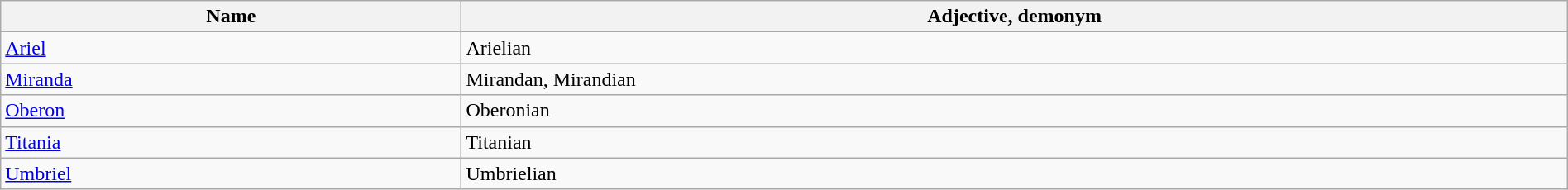<table class="wikitable" width="100%">
<tr>
<th>Name</th>
<th>Adjective, demonym</th>
</tr>
<tr>
<td><a href='#'>Ariel</a></td>
<td>Arielian</td>
</tr>
<tr>
<td><a href='#'>Miranda</a></td>
<td>Mirandan, Mirandian</td>
</tr>
<tr>
<td><a href='#'>Oberon</a></td>
<td>Oberonian</td>
</tr>
<tr>
<td><a href='#'>Titania</a></td>
<td>Titanian </td>
</tr>
<tr>
<td><a href='#'>Umbriel</a></td>
<td>Umbrielian</td>
</tr>
</table>
